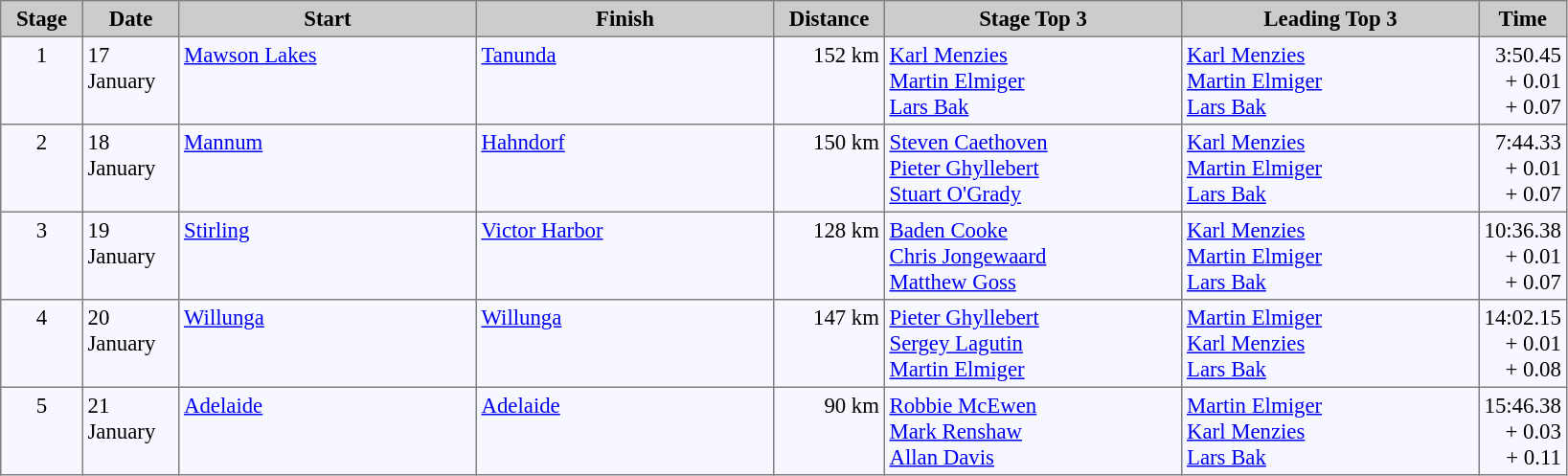<table bgcolor="#f7f8ff" cellpadding="3" cellspacing="0" border="1" style="font-size: 95%; border: gray solid 1px; border-collapse: collapse;">
<tr bgcolor="#CCCCCC">
<td align="center" width="50"><strong>Stage</strong></td>
<td align="center" width="60"><strong>Date</strong></td>
<td align="center" width="200"><strong>Start</strong></td>
<td align="center" width="200"><strong>Finish</strong></td>
<td align="center" width="70"><strong>Distance</strong></td>
<td align="center" width="200"><strong>Stage Top 3</strong></td>
<td align="center" width="200"><strong>Leading Top 3</strong></td>
<td align="center" width="50"><strong>Time</strong></td>
</tr>
<tr valign=top>
<td align=center>1</td>
<td>17 January</td>
<td><a href='#'>Mawson Lakes</a></td>
<td><a href='#'>Tanunda</a></td>
<td align=right>152 km</td>
<td> <a href='#'>Karl Menzies</a><br>  <a href='#'>Martin Elmiger</a><br>  <a href='#'>Lars Bak</a></td>
<td> <a href='#'>Karl Menzies</a><br>  <a href='#'>Martin Elmiger</a><br>  <a href='#'>Lars Bak</a></td>
<td align=right>3:50.45<br> + 0.01<br> + 0.07</td>
</tr>
<tr valign=top>
<td align=center>2</td>
<td>18 January</td>
<td><a href='#'>Mannum</a></td>
<td><a href='#'>Hahndorf</a></td>
<td align=right>150 km</td>
<td> <a href='#'>Steven Caethoven</a><br>  <a href='#'>Pieter Ghyllebert</a><br>  <a href='#'>Stuart O'Grady</a></td>
<td> <a href='#'>Karl Menzies</a><br>  <a href='#'>Martin Elmiger</a><br>  <a href='#'>Lars Bak</a></td>
<td align=right>7:44.33<br> + 0.01<br> + 0.07</td>
</tr>
<tr valign=top>
<td align=center>3</td>
<td>19 January</td>
<td><a href='#'>Stirling</a></td>
<td><a href='#'>Victor Harbor</a></td>
<td align=right>128 km</td>
<td> <a href='#'>Baden Cooke</a><br>  <a href='#'>Chris Jongewaard</a><br>  <a href='#'>Matthew Goss</a></td>
<td> <a href='#'>Karl Menzies</a><br>  <a href='#'>Martin Elmiger</a><br>  <a href='#'>Lars Bak</a></td>
<td align=right>10:36.38<br> + 0.01<br> + 0.07</td>
</tr>
<tr valign=top>
<td align=center>4</td>
<td>20 January</td>
<td><a href='#'>Willunga</a></td>
<td><a href='#'>Willunga</a></td>
<td align=right>147 km</td>
<td> <a href='#'>Pieter Ghyllebert</a><br>  <a href='#'>Sergey Lagutin</a><br>  <a href='#'>Martin Elmiger</a></td>
<td> <a href='#'>Martin Elmiger</a><br>  <a href='#'>Karl Menzies</a><br>  <a href='#'>Lars Bak</a></td>
<td align=right>14:02.15<br> + 0.01<br> + 0.08</td>
</tr>
<tr valign=top>
<td align=center>5</td>
<td>21 January</td>
<td><a href='#'>Adelaide</a></td>
<td><a href='#'>Adelaide</a></td>
<td align=right>90 km</td>
<td> <a href='#'>Robbie McEwen</a><br>  <a href='#'>Mark Renshaw</a><br>  <a href='#'>Allan Davis</a></td>
<td> <a href='#'>Martin Elmiger</a><br>  <a href='#'>Karl Menzies</a><br>  <a href='#'>Lars Bak</a></td>
<td align=right>15:46.38<br> + 0.03<br> + 0.11</td>
</tr>
</table>
